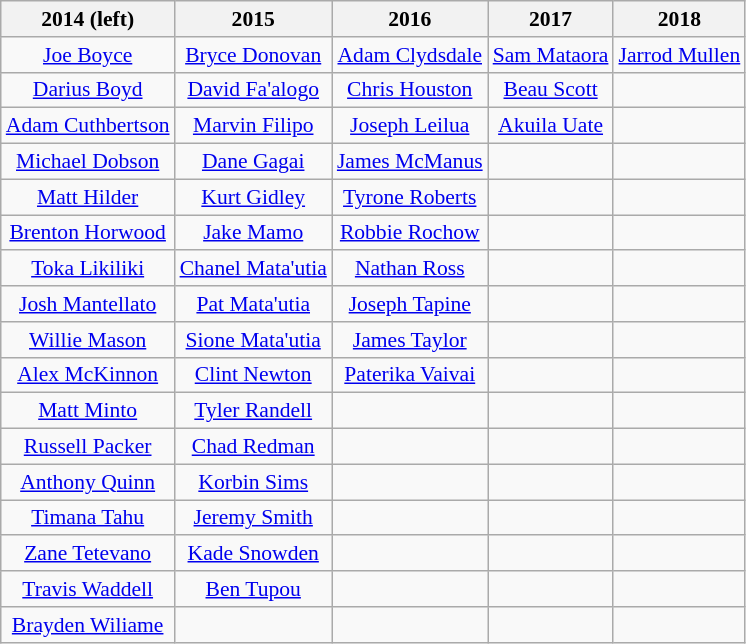<table class="wikitable" style="text-align: center; font-size:90%">
<tr>
<th>2014 (left)</th>
<th>2015</th>
<th>2016</th>
<th>2017</th>
<th>2018</th>
</tr>
<tr>
<td><a href='#'>Joe Boyce</a></td>
<td><a href='#'>Bryce Donovan</a></td>
<td><a href='#'>Adam Clydsdale</a></td>
<td><a href='#'>Sam Mataora</a></td>
<td><a href='#'>Jarrod Mullen</a></td>
</tr>
<tr>
<td><a href='#'>Darius Boyd</a></td>
<td><a href='#'>David Fa'alogo</a></td>
<td><a href='#'>Chris Houston</a></td>
<td><a href='#'>Beau Scott</a></td>
<td></td>
</tr>
<tr>
<td><a href='#'>Adam Cuthbertson</a></td>
<td><a href='#'>Marvin Filipo</a></td>
<td><a href='#'>Joseph Leilua</a></td>
<td><a href='#'>Akuila Uate</a></td>
<td></td>
</tr>
<tr>
<td><a href='#'>Michael Dobson</a></td>
<td><a href='#'>Dane Gagai</a></td>
<td><a href='#'>James McManus</a></td>
<td></td>
<td></td>
</tr>
<tr>
<td><a href='#'>Matt Hilder</a></td>
<td><a href='#'>Kurt Gidley</a></td>
<td><a href='#'>Tyrone Roberts</a></td>
<td></td>
<td></td>
</tr>
<tr>
<td><a href='#'>Brenton Horwood</a></td>
<td><a href='#'>Jake Mamo</a></td>
<td><a href='#'>Robbie Rochow</a></td>
<td></td>
<td></td>
</tr>
<tr>
<td><a href='#'>Toka Likiliki</a></td>
<td><a href='#'>Chanel Mata'utia</a></td>
<td><a href='#'>Nathan Ross</a></td>
<td></td>
<td></td>
</tr>
<tr>
<td><a href='#'>Josh Mantellato</a></td>
<td><a href='#'>Pat Mata'utia</a></td>
<td><a href='#'>Joseph Tapine</a></td>
<td></td>
<td></td>
</tr>
<tr>
<td><a href='#'>Willie Mason</a></td>
<td><a href='#'>Sione Mata'utia</a></td>
<td><a href='#'>James Taylor</a></td>
<td></td>
<td></td>
</tr>
<tr>
<td><a href='#'>Alex McKinnon</a></td>
<td><a href='#'>Clint Newton</a></td>
<td><a href='#'>Paterika Vaivai</a></td>
<td></td>
<td></td>
</tr>
<tr>
<td><a href='#'>Matt Minto</a></td>
<td><a href='#'>Tyler Randell</a></td>
<td></td>
<td></td>
<td></td>
</tr>
<tr>
<td><a href='#'>Russell Packer</a></td>
<td><a href='#'>Chad Redman</a></td>
<td></td>
<td></td>
<td></td>
</tr>
<tr>
<td><a href='#'>Anthony Quinn</a></td>
<td><a href='#'>Korbin Sims</a></td>
<td></td>
<td></td>
<td></td>
</tr>
<tr>
<td><a href='#'>Timana Tahu</a></td>
<td><a href='#'>Jeremy Smith</a></td>
<td></td>
<td></td>
<td></td>
</tr>
<tr>
<td><a href='#'>Zane Tetevano</a></td>
<td><a href='#'>Kade Snowden</a></td>
<td></td>
<td></td>
<td></td>
</tr>
<tr>
<td><a href='#'>Travis Waddell</a></td>
<td><a href='#'>Ben Tupou</a></td>
<td></td>
<td></td>
<td></td>
</tr>
<tr>
<td><a href='#'>Brayden Wiliame</a></td>
<td></td>
<td></td>
<td></td>
<td></td>
</tr>
</table>
